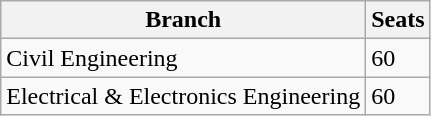<table class="wikitable">
<tr>
<th>Branch</th>
<th>Seats</th>
</tr>
<tr>
<td>Civil Engineering</td>
<td>60</td>
</tr>
<tr>
<td>Electrical & Electronics Engineering</td>
<td>60</td>
</tr>
</table>
